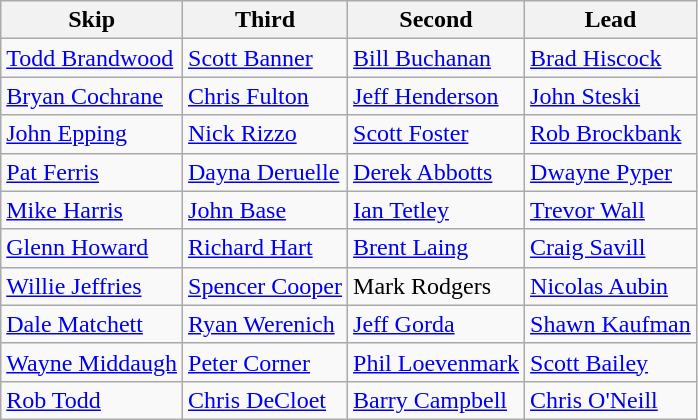<table class="wikitable">
<tr>
<th>Skip</th>
<th>Third</th>
<th>Second</th>
<th>Lead</th>
</tr>
<tr>
<td><a href='#'>Todd Brandwood</a></td>
<td><a href='#'>Scott Banner</a></td>
<td><a href='#'>Bill Buchanan</a></td>
<td><a href='#'>Brad Hiscock</a></td>
</tr>
<tr>
<td><a href='#'>Bryan Cochrane</a></td>
<td><a href='#'>Chris Fulton</a></td>
<td><a href='#'>Jeff Henderson</a></td>
<td><a href='#'>John Steski</a></td>
</tr>
<tr>
<td><a href='#'>John Epping</a></td>
<td><a href='#'>Nick Rizzo</a></td>
<td><a href='#'>Scott Foster</a></td>
<td><a href='#'>Rob Brockbank</a></td>
</tr>
<tr>
<td><a href='#'>Pat Ferris</a></td>
<td><a href='#'>Dayna Deruelle</a></td>
<td><a href='#'>Derek Abbotts</a></td>
<td><a href='#'>Dwayne Pyper</a></td>
</tr>
<tr>
<td><a href='#'>Mike Harris</a></td>
<td><a href='#'>John Base</a></td>
<td><a href='#'>Ian Tetley</a></td>
<td><a href='#'>Trevor Wall</a></td>
</tr>
<tr>
<td><a href='#'>Glenn Howard</a></td>
<td><a href='#'>Richard Hart</a></td>
<td><a href='#'>Brent Laing</a></td>
<td><a href='#'>Craig Savill</a></td>
</tr>
<tr>
<td><a href='#'>Willie Jeffries</a></td>
<td><a href='#'>Spencer Cooper</a></td>
<td>Mark Rodgers</td>
<td><a href='#'>Nicolas Aubin</a></td>
</tr>
<tr>
<td><a href='#'>Dale Matchett</a></td>
<td><a href='#'>Ryan Werenich</a></td>
<td><a href='#'>Jeff Gorda</a></td>
<td><a href='#'>Shawn Kaufman</a></td>
</tr>
<tr>
<td><a href='#'>Wayne Middaugh</a></td>
<td><a href='#'>Peter Corner</a></td>
<td><a href='#'>Phil Loevenmark</a></td>
<td><a href='#'>Scott Bailey</a></td>
</tr>
<tr>
<td><a href='#'>Rob Todd</a></td>
<td><a href='#'>Chris DeCloet</a></td>
<td><a href='#'>Barry Campbell</a></td>
<td><a href='#'>Chris O'Neill</a></td>
</tr>
</table>
